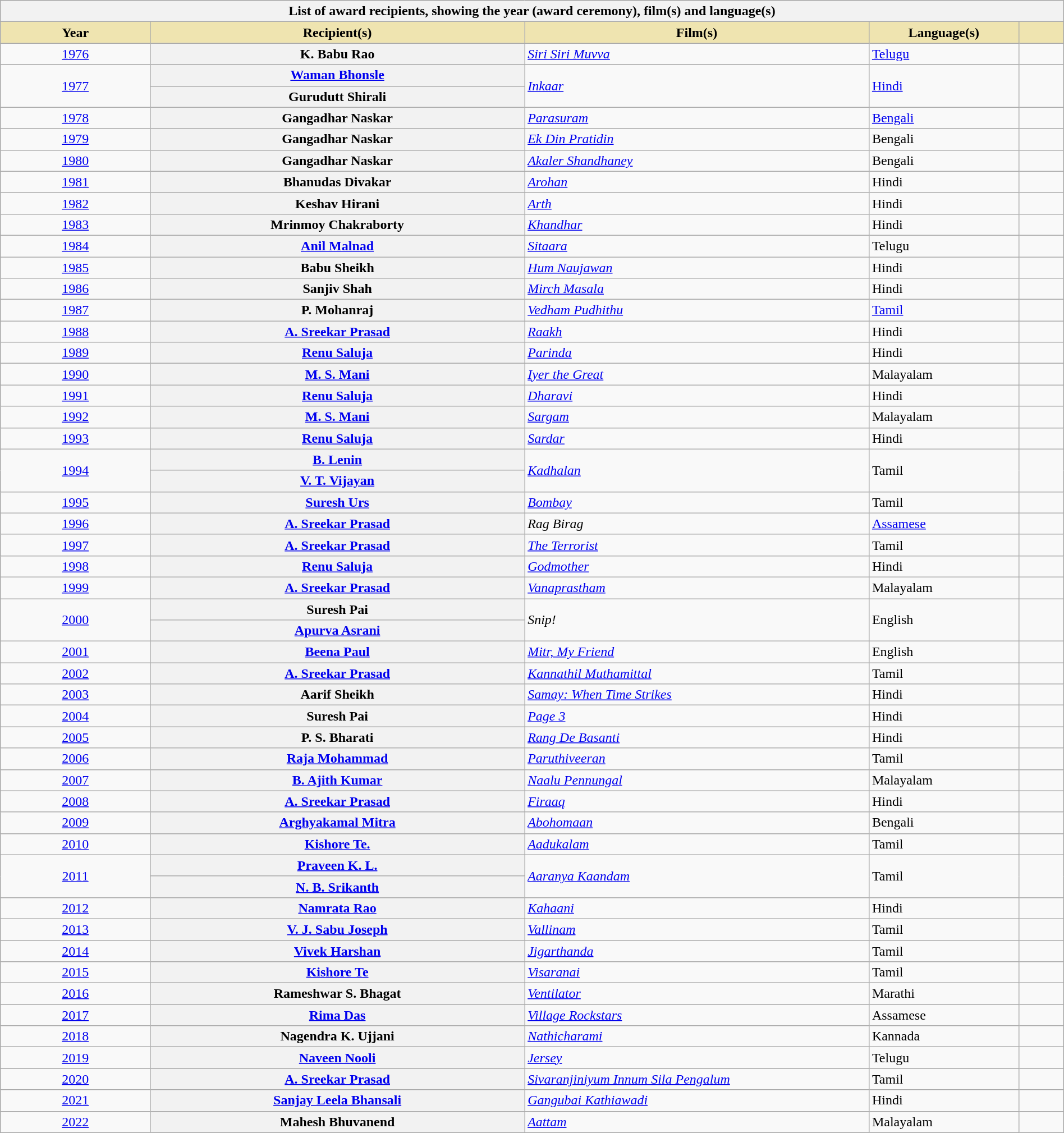<table class="wikitable sortable plainrowheaders" style="width:100%">
<tr>
<th colspan="5">List of award recipients, showing the year (award ceremony), film(s) and language(s)</th>
</tr>
<tr>
<th scope="col" style="background-color:#EFE4B0;width:10%;">Year</th>
<th scope="col" style="background-color:#EFE4B0;width:25%;">Recipient(s)</th>
<th scope="col" style="background-color:#EFE4B0;width:23%;">Film(s)</th>
<th scope="col" style="background-color:#EFE4B0;width:10%;">Language(s)</th>
<th scope="col" style="background-color:#EFE4B0;width:3%" class="unsortable"></th>
</tr>
<tr>
<td align="center"><a href='#'>1976<br></a></td>
<th scope="row">K. Babu Rao</th>
<td><em><a href='#'>Siri Siri Muvva</a></em></td>
<td><a href='#'>Telugu</a></td>
<td align="center"></td>
</tr>
<tr>
<td rowspan="2" align="center"><a href='#'>1977<br></a></td>
<th scope="row"><a href='#'>Waman Bhonsle</a></th>
<td rowspan="2"><em><a href='#'>Inkaar</a></em></td>
<td rowspan="2"><a href='#'>Hindi</a></td>
<td rowspan="2" align="center"></td>
</tr>
<tr>
<th scope="row">Gurudutt Shirali</th>
</tr>
<tr>
<td align="center"><a href='#'>1978<br></a></td>
<th scope="row">Gangadhar Naskar</th>
<td><em><a href='#'>Parasuram</a></em></td>
<td><a href='#'>Bengali</a></td>
<td align="center"></td>
</tr>
<tr>
<td align="center"><a href='#'>1979<br></a></td>
<th scope="row">Gangadhar Naskar</th>
<td><em><a href='#'>Ek Din Pratidin</a></em></td>
<td>Bengali</td>
<td align="center"></td>
</tr>
<tr>
<td align="center"><a href='#'>1980<br></a></td>
<th scope="row">Gangadhar Naskar</th>
<td><em><a href='#'>Akaler Shandhaney</a></em></td>
<td>Bengali</td>
<td align="center"></td>
</tr>
<tr>
<td align="center"><a href='#'>1981<br></a></td>
<th scope="row">Bhanudas Divakar</th>
<td><em><a href='#'>Arohan</a></em></td>
<td>Hindi</td>
<td align="center"></td>
</tr>
<tr>
<td align="center"><a href='#'>1982<br></a></td>
<th scope="row">Keshav Hirani</th>
<td><em><a href='#'>Arth</a></em></td>
<td>Hindi</td>
<td align="center"></td>
</tr>
<tr>
<td align="center"><a href='#'>1983<br></a></td>
<th scope="row">Mrinmoy Chakraborty</th>
<td><em><a href='#'>Khandhar</a></em></td>
<td>Hindi</td>
<td align="center"></td>
</tr>
<tr>
<td align="center"><a href='#'>1984<br></a></td>
<th scope="row"><a href='#'>Anil Malnad</a></th>
<td><em><a href='#'>Sitaara</a></em></td>
<td>Telugu</td>
<td align="center"></td>
</tr>
<tr>
<td align="center"><a href='#'>1985<br></a></td>
<th scope="row">Babu Sheikh</th>
<td><em><a href='#'>Hum Naujawan</a></em></td>
<td>Hindi</td>
<td align="center"></td>
</tr>
<tr>
<td align="center"><a href='#'>1986<br></a></td>
<th scope="row">Sanjiv Shah</th>
<td><em><a href='#'>Mirch Masala</a></em></td>
<td>Hindi</td>
<td align="center"></td>
</tr>
<tr>
<td align="center"><a href='#'>1987<br></a></td>
<th scope="row">P. Mohanraj</th>
<td><em><a href='#'>Vedham Pudhithu</a></em></td>
<td><a href='#'>Tamil</a></td>
<td align="center"></td>
</tr>
<tr>
<td align="center"><a href='#'>1988<br></a></td>
<th scope="row"><a href='#'>A. Sreekar Prasad</a></th>
<td><em><a href='#'>Raakh</a></em></td>
<td>Hindi</td>
<td align="center"></td>
</tr>
<tr>
<td align="center"><a href='#'>1989<br></a></td>
<th scope="row"><a href='#'>Renu Saluja</a></th>
<td><em><a href='#'>Parinda</a></em></td>
<td>Hindi</td>
<td align="center"></td>
</tr>
<tr>
<td align="center"><a href='#'>1990<br></a></td>
<th scope="row"><a href='#'>M. S. Mani</a></th>
<td><em><a href='#'>Iyer the Great</a></em></td>
<td>Malayalam</td>
<td align="center"></td>
</tr>
<tr>
<td align="center"><a href='#'>1991<br></a></td>
<th scope="row"><a href='#'>Renu Saluja</a></th>
<td><em><a href='#'>Dharavi</a></em></td>
<td>Hindi</td>
<td align="center"></td>
</tr>
<tr>
<td align="center"><a href='#'>1992<br></a></td>
<th scope="row"><a href='#'>M. S. Mani</a></th>
<td><em><a href='#'>Sargam</a></em></td>
<td>Malayalam</td>
<td align="center"></td>
</tr>
<tr>
<td align="center"><a href='#'>1993<br></a></td>
<th scope="row"><a href='#'>Renu Saluja</a></th>
<td><em><a href='#'>Sardar</a></em></td>
<td>Hindi</td>
<td align="center"></td>
</tr>
<tr>
<td rowspan="2" align="center"><a href='#'>1994<br></a></td>
<th scope="row"><a href='#'>B. Lenin</a></th>
<td rowspan="2"><em><a href='#'>Kadhalan</a></em></td>
<td rowspan="2">Tamil</td>
<td rowspan="2" align="center"></td>
</tr>
<tr>
<th scope="row"><a href='#'>V. T. Vijayan</a></th>
</tr>
<tr>
<td align="center"><a href='#'>1995<br></a></td>
<th scope="row"><a href='#'>Suresh Urs</a></th>
<td><em><a href='#'>Bombay</a></em></td>
<td>Tamil</td>
<td align="center"></td>
</tr>
<tr>
<td align="center"><a href='#'>1996<br></a></td>
<th scope="row"><a href='#'>A. Sreekar Prasad</a></th>
<td><em>Rag Birag</em></td>
<td><a href='#'>Assamese</a></td>
<td align="center"></td>
</tr>
<tr>
<td align="center"><a href='#'>1997<br></a></td>
<th scope="row"><a href='#'>A. Sreekar Prasad</a></th>
<td><em><a href='#'>The Terrorist</a></em></td>
<td>Tamil</td>
<td align="center"></td>
</tr>
<tr>
<td align="center"><a href='#'>1998<br></a></td>
<th scope="row"><a href='#'>Renu Saluja</a></th>
<td><em><a href='#'>Godmother</a></em></td>
<td>Hindi</td>
<td align="center"></td>
</tr>
<tr>
<td align="center"><a href='#'>1999<br></a></td>
<th scope="row"><a href='#'>A. Sreekar Prasad</a></th>
<td><em><a href='#'>Vanaprastham</a></em></td>
<td>Malayalam</td>
<td align="center"></td>
</tr>
<tr>
<td rowspan="2" align="center"><a href='#'>2000<br></a></td>
<th scope="row">Suresh Pai</th>
<td rowspan="2"><em>Snip!</em></td>
<td rowspan="2">English</td>
<td rowspan="2" align="center"></td>
</tr>
<tr>
<th scope="row"><a href='#'>Apurva Asrani</a></th>
</tr>
<tr>
<td align="center"><a href='#'>2001<br></a></td>
<th scope="row"><a href='#'>Beena Paul</a></th>
<td><em><a href='#'>Mitr, My Friend</a></em></td>
<td>English</td>
<td align="center"></td>
</tr>
<tr>
<td align="center"><a href='#'>2002<br></a></td>
<th scope="row"><a href='#'>A. Sreekar Prasad</a></th>
<td><em><a href='#'>Kannathil Muthamittal</a></em></td>
<td>Tamil</td>
<td align="center"></td>
</tr>
<tr>
<td align="center"><a href='#'>2003<br></a></td>
<th scope="row">Aarif Sheikh</th>
<td><em><a href='#'>Samay: When Time Strikes</a></em></td>
<td>Hindi</td>
<td align="center"></td>
</tr>
<tr>
<td align="center"><a href='#'>2004<br></a></td>
<th scope="row">Suresh Pai</th>
<td><em><a href='#'>Page 3</a></em></td>
<td>Hindi</td>
<td align="center"></td>
</tr>
<tr>
<td align="center"><a href='#'>2005<br></a></td>
<th scope="row">P. S. Bharati</th>
<td><em><a href='#'>Rang De Basanti</a></em></td>
<td>Hindi</td>
<td align="center"></td>
</tr>
<tr>
<td align="center"><a href='#'>2006<br></a></td>
<th scope="row"><a href='#'>Raja Mohammad</a></th>
<td><em><a href='#'>Paruthiveeran</a></em></td>
<td>Tamil</td>
<td align="center"></td>
</tr>
<tr>
<td align="center"><a href='#'>2007<br></a></td>
<th scope="row"><a href='#'>B. Ajith Kumar</a></th>
<td><em><a href='#'>Naalu Pennungal</a></em></td>
<td>Malayalam</td>
<td align="center"></td>
</tr>
<tr>
<td align="center"><a href='#'>2008<br></a></td>
<th scope="row"><a href='#'>A. Sreekar Prasad</a></th>
<td><em><a href='#'>Firaaq</a></em></td>
<td>Hindi</td>
<td align="center"></td>
</tr>
<tr>
<td align="center"><a href='#'>2009<br></a></td>
<th scope="row"><a href='#'>Arghyakamal Mitra</a></th>
<td><em><a href='#'>Abohomaan</a></em></td>
<td>Bengali</td>
<td align="center"></td>
</tr>
<tr>
<td align="center"><a href='#'>2010<br></a></td>
<th scope="row"><a href='#'>Kishore Te.</a></th>
<td><em><a href='#'>Aadukalam</a></em></td>
<td>Tamil</td>
<td align="center"></td>
</tr>
<tr>
<td rowspan="2" align="center"><a href='#'>2011<br></a></td>
<th scope="row"><a href='#'>Praveen K. L.</a></th>
<td rowspan="2"><em><a href='#'>Aaranya Kaandam</a></em></td>
<td rowspan="2">Tamil</td>
<td rowspan="2" align="center"></td>
</tr>
<tr>
<th scope="row"><a href='#'>N. B. Srikanth</a></th>
</tr>
<tr>
<td align="center"><a href='#'>2012<br></a></td>
<th scope="row"><a href='#'>Namrata Rao</a></th>
<td><em><a href='#'>Kahaani</a></em></td>
<td>Hindi</td>
<td align="center"></td>
</tr>
<tr>
<td align="center"><a href='#'>2013<br></a></td>
<th scope="row"><a href='#'>V. J. Sabu Joseph</a></th>
<td><em><a href='#'>Vallinam</a></em></td>
<td>Tamil</td>
<td align="center"></td>
</tr>
<tr>
<td align="center"><a href='#'>2014<br></a></td>
<th scope="row"><a href='#'>Vivek Harshan</a></th>
<td><em><a href='#'>Jigarthanda</a></em></td>
<td>Tamil</td>
<td align="center"></td>
</tr>
<tr>
<td align="center"><a href='#'>2015<br></a></td>
<th scope="row"><a href='#'>Kishore Te</a></th>
<td><em><a href='#'>Visaranai</a></em></td>
<td>Tamil</td>
<td align="center"></td>
</tr>
<tr>
<td align="center"><a href='#'>2016<br></a></td>
<th scope="row">Rameshwar S. Bhagat</th>
<td><em><a href='#'>Ventilator</a></em></td>
<td>Marathi</td>
<td align="center"></td>
</tr>
<tr>
<td align="center"><a href='#'>2017<br></a></td>
<th scope="row"><a href='#'>Rima Das</a></th>
<td><em><a href='#'>Village Rockstars</a></em></td>
<td>Assamese</td>
<td align="center"></td>
</tr>
<tr>
<td align="center"><a href='#'>2018<br></a></td>
<th scope="row">Nagendra K. Ujjani</th>
<td><em><a href='#'>Nathicharami</a></em></td>
<td>Kannada</td>
<td align="center"></td>
</tr>
<tr>
<td align="center"><a href='#'>2019<br></a></td>
<th scope="row"><a href='#'>Naveen Nooli</a></th>
<td><em><a href='#'>Jersey</a></em></td>
<td>Telugu</td>
<td style="text-align:center;"></td>
</tr>
<tr>
<td align="center"><a href='#'>2020<br></a></td>
<th scope="row"><a href='#'>A. Sreekar Prasad</a></th>
<td><em><a href='#'>Sivaranjiniyum Innum Sila Pengalum</a></em></td>
<td>Tamil</td>
<td align="center"></td>
</tr>
<tr>
<td align="center"><a href='#'>2021<br></a></td>
<th scope="row"><a href='#'>Sanjay Leela Bhansali</a></th>
<td><em><a href='#'>Gangubai Kathiawadi </a></em></td>
<td>Hindi</td>
<td align="center"></td>
</tr>
<tr>
<td align="center"><a href='#'>2022<br></a></td>
<th scope="row">Mahesh Bhuvanend</th>
<td><em><a href='#'>Aattam</a></em></td>
<td>Malayalam</td>
<td align="center"></td>
</tr>
</table>
